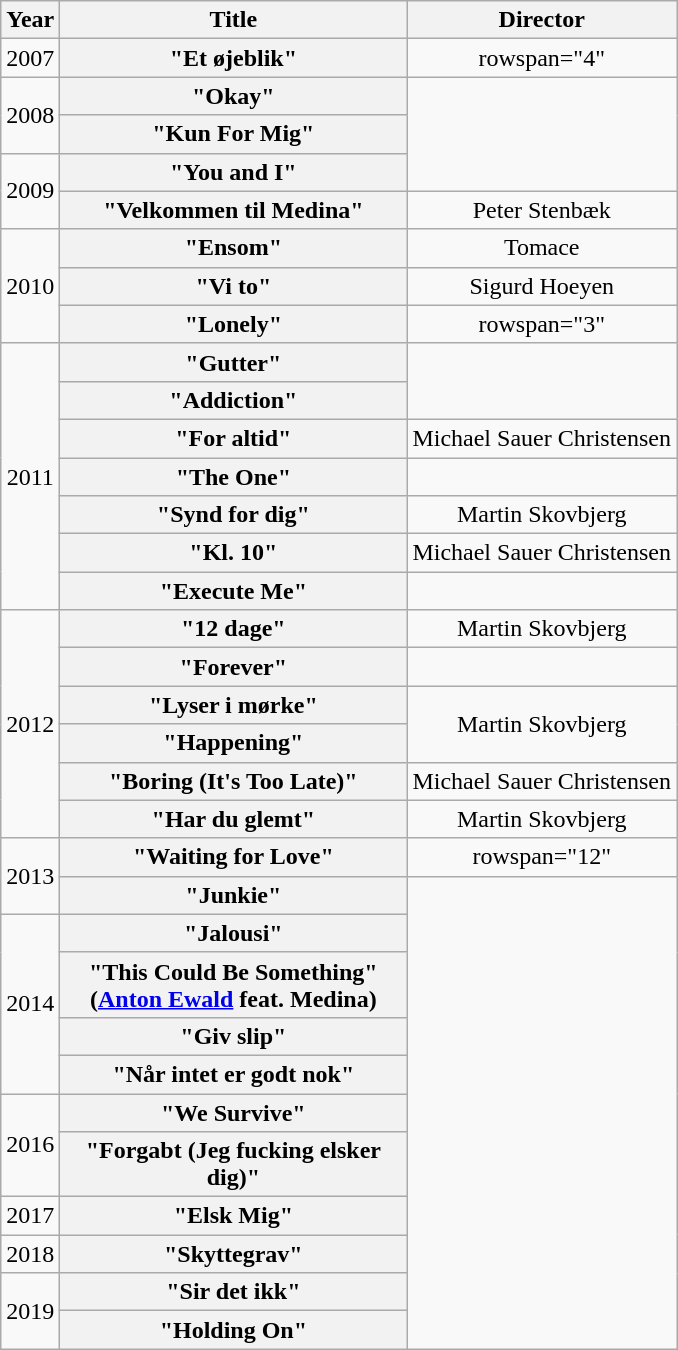<table class="wikitable plainrowheaders" style="text-align:center;">
<tr>
<th scope="col" style="width:1em;">Year</th>
<th scope="col" style="width:14em;">Title</th>
<th scope="col">Director</th>
</tr>
<tr>
<td>2007</td>
<th scope="row">"Et øjeblik"</th>
<td>rowspan="4" </td>
</tr>
<tr>
<td rowspan="2">2008</td>
<th scope="row">"Okay"</th>
</tr>
<tr>
<th scope="row">"Kun For Mig"</th>
</tr>
<tr>
<td rowspan="2">2009</td>
<th scope="row">"You and I"</th>
</tr>
<tr>
<th scope="row">"Velkommen til Medina"</th>
<td>Peter Stenbæk</td>
</tr>
<tr>
<td rowspan="3">2010</td>
<th scope="row">"Ensom"</th>
<td>Tomace</td>
</tr>
<tr>
<th scope="row">"Vi to"</th>
<td>Sigurd Hoeyen</td>
</tr>
<tr>
<th scope="row">"Lonely"</th>
<td>rowspan="3" </td>
</tr>
<tr>
<td rowspan="7">2011</td>
<th scope="row">"Gutter"</th>
</tr>
<tr>
<th scope="row">"Addiction"</th>
</tr>
<tr>
<th scope="row">"For altid"</th>
<td>Michael Sauer Christensen</td>
</tr>
<tr>
<th scope="row">"The One"</th>
<td></td>
</tr>
<tr>
<th scope="row">"Synd for dig"</th>
<td>Martin Skovbjerg</td>
</tr>
<tr>
<th scope="row">"Kl. 10"</th>
<td>Michael Sauer Christensen</td>
</tr>
<tr>
<th scope="row">"Execute Me"</th>
<td></td>
</tr>
<tr>
<td rowspan="6">2012</td>
<th scope="row">"12 dage"</th>
<td>Martin Skovbjerg</td>
</tr>
<tr>
<th scope="row">"Forever"</th>
<td></td>
</tr>
<tr>
<th scope="row">"Lyser i mørke"</th>
<td rowspan="2">Martin Skovbjerg</td>
</tr>
<tr>
<th scope="row">"Happening"</th>
</tr>
<tr>
<th scope="row">"Boring (It's Too Late)"</th>
<td>Michael Sauer Christensen</td>
</tr>
<tr>
<th scope="row">"Har du glemt"</th>
<td>Martin Skovbjerg</td>
</tr>
<tr>
<td rowspan="2">2013</td>
<th scope="row">"Waiting for Love"</th>
<td>rowspan="12" </td>
</tr>
<tr>
<th scope="row">"Junkie"</th>
</tr>
<tr>
<td rowspan="4">2014</td>
<th scope="row">"Jalousi"</th>
</tr>
<tr>
<th scope="row">"This Could Be Something" (<a href='#'>Anton Ewald</a> feat. Medina)</th>
</tr>
<tr>
<th scope="row">"Giv slip"</th>
</tr>
<tr>
<th scope="row">"Når intet er godt nok"</th>
</tr>
<tr>
<td rowspan="2">2016</td>
<th scope="row">"We Survive"</th>
</tr>
<tr>
<th scope="row">"Forgabt (Jeg fucking elsker dig)"</th>
</tr>
<tr>
<td>2017</td>
<th scope="row">"Elsk Mig"</th>
</tr>
<tr>
<td>2018</td>
<th scope="row">"Skyttegrav"</th>
</tr>
<tr>
<td rowspan="2">2019</td>
<th scope="row">"Sir det ikk"</th>
</tr>
<tr>
<th scope="row">"Holding On"</th>
</tr>
</table>
